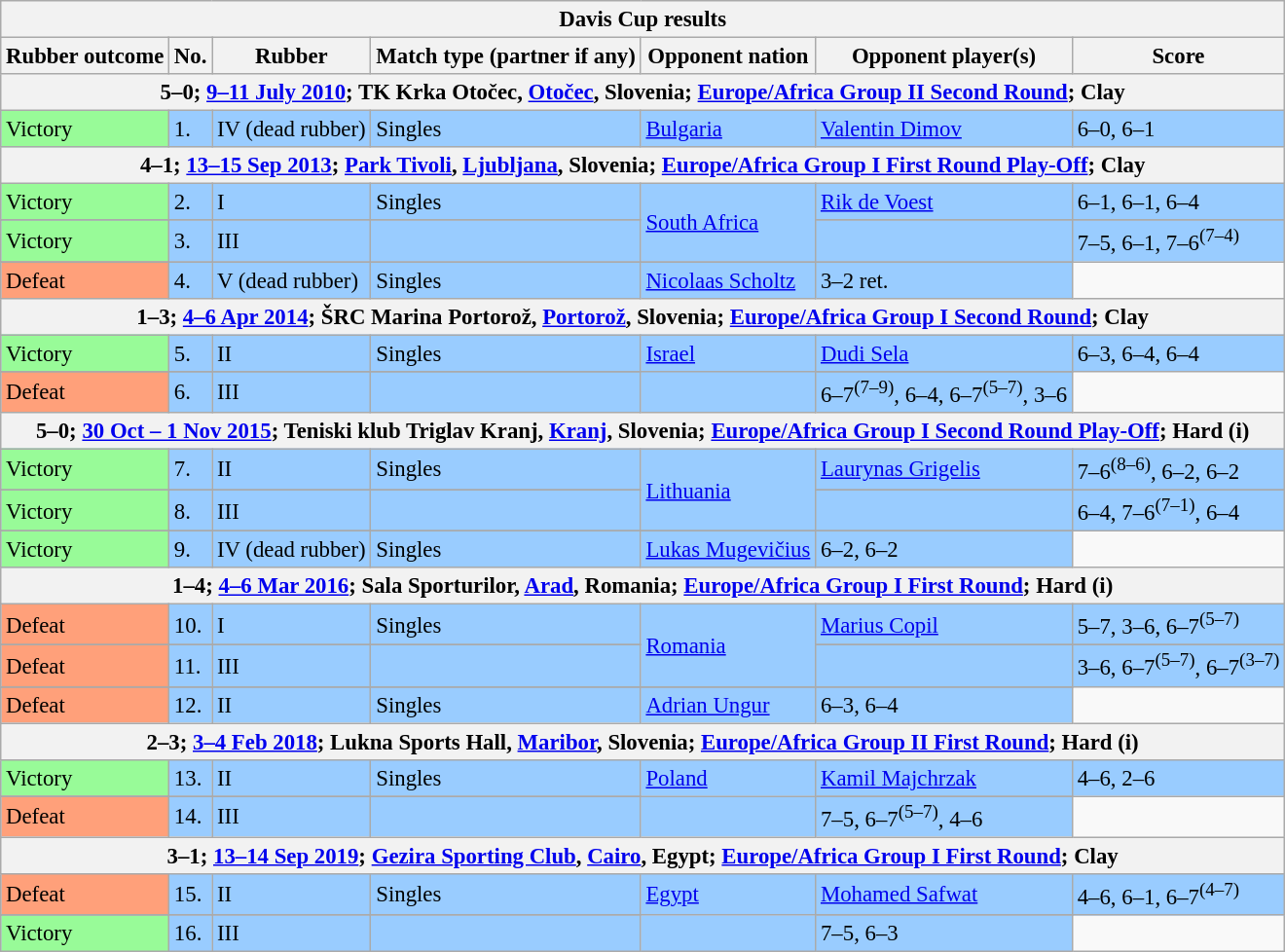<table class=wikitable style=font-size:95%>
<tr>
<th colspan=7>Davis Cup results</th>
</tr>
<tr>
<th>Rubber outcome</th>
<th>No.</th>
<th>Rubber</th>
<th>Match type (partner if any)</th>
<th>Opponent nation</th>
<th>Opponent player(s)</th>
<th>Score</th>
</tr>
<tr>
<th colspan=7 style="text-align:center">5–0; <a href='#'>9–11 July 2010</a>; TK Krka Otočec, <a href='#'>Otočec</a>, Slovenia; <a href='#'>Europe/Africa Group II Second Round</a>; Clay</th>
</tr>
<tr bgcolor=#99CCFF>
<td bgcolor=98FB98>Victory</td>
<td>1.</td>
<td>IV (dead rubber)</td>
<td>Singles</td>
<td> <a href='#'>Bulgaria</a></td>
<td><a href='#'>Valentin Dimov</a></td>
<td>6–0, 6–1</td>
</tr>
<tr>
<th colspan=7 style="text-align:center">4–1; <a href='#'>13–15 Sep 2013</a>; <a href='#'>Park Tivoli</a>, <a href='#'>Ljubljana</a>, Slovenia; <a href='#'>Europe/Africa Group I First Round Play-Off</a>; Clay</th>
</tr>
<tr bgcolor=#99CCFF>
<td bgcolor=98FB98>Victory</td>
<td>2.</td>
<td>I</td>
<td>Singles</td>
<td rowspan=3> <a href='#'>South Africa</a></td>
<td><a href='#'>Rik de Voest</a></td>
<td>6–1, 6–1, 6–4</td>
</tr>
<tr>
</tr>
<tr bgcolor=#99CCFF>
<td bgcolor=98FB98>Victory</td>
<td>3.</td>
<td>III</td>
<td></td>
<td></td>
<td>7–5, 6–1, 7–6<sup>(7–4)</sup></td>
</tr>
<tr>
</tr>
<tr bgcolor=#99CCFF>
<td bgcolor=FFA07A>Defeat</td>
<td>4.</td>
<td>V (dead rubber)</td>
<td>Singles</td>
<td><a href='#'>Nicolaas Scholtz</a></td>
<td>3–2 ret.</td>
</tr>
<tr>
<th colspan=7 style="text-align:center">1–3; <a href='#'>4–6 Apr 2014</a>; ŠRC Marina Portorož, <a href='#'>Portorož</a>, Slovenia; <a href='#'>Europe/Africa Group I Second Round</a>; Clay</th>
</tr>
<tr bgcolor=#99CCFF>
<td bgcolor=98FB98>Victory</td>
<td>5.</td>
<td>II</td>
<td>Singles</td>
<td rowspan=2> <a href='#'>Israel</a></td>
<td><a href='#'>Dudi Sela</a></td>
<td>6–3, 6–4, 6–4</td>
</tr>
<tr>
</tr>
<tr bgcolor=#99CCFF>
<td bgcolor=FFA07A>Defeat</td>
<td>6.</td>
<td>III</td>
<td></td>
<td></td>
<td>6–7<sup>(7–9)</sup>, 6–4, 6–7<sup>(5–7)</sup>, 3–6</td>
</tr>
<tr>
<th colspan=7 style="text-align:center">5–0; <a href='#'>30 Oct – 1 Nov 2015</a>; Teniski klub Triglav Kranj, <a href='#'>Kranj</a>, Slovenia; <a href='#'>Europe/Africa Group I Second Round Play-Off</a>; Hard (i)</th>
</tr>
<tr bgcolor=#99CCFF>
<td bgcolor=98FB98>Victory</td>
<td>7.</td>
<td>II</td>
<td>Singles</td>
<td rowspan=3> <a href='#'>Lithuania</a></td>
<td><a href='#'>Laurynas Grigelis</a></td>
<td>7–6<sup>(8–6)</sup>, 6–2, 6–2</td>
</tr>
<tr>
</tr>
<tr bgcolor=#99CCFF>
<td bgcolor=98FB98>Victory</td>
<td>8.</td>
<td>III</td>
<td></td>
<td></td>
<td>6–4, 7–6<sup>(7–1)</sup>, 6–4</td>
</tr>
<tr>
</tr>
<tr bgcolor=#99CCFF>
<td bgcolor=98FB98>Victory</td>
<td>9.</td>
<td>IV (dead rubber)</td>
<td>Singles</td>
<td><a href='#'>Lukas Mugevičius</a></td>
<td>6–2, 6–2</td>
</tr>
<tr>
<th colspan=7 style="text-align:center">1–4; <a href='#'>4–6 Mar 2016</a>; Sala Sporturilor, <a href='#'>Arad</a>, Romania; <a href='#'>Europe/Africa Group I First Round</a>; Hard (i)</th>
</tr>
<tr bgcolor=#99CCFF>
<td bgcolor=FFA07A>Defeat</td>
<td>10.</td>
<td>I</td>
<td>Singles</td>
<td rowspan=3> <a href='#'>Romania</a></td>
<td><a href='#'>Marius Copil</a></td>
<td>5–7, 3–6, 6–7<sup>(5–7)</sup></td>
</tr>
<tr>
</tr>
<tr bgcolor=#99CCFF>
<td bgcolor=FFA07A>Defeat</td>
<td>11.</td>
<td>III</td>
<td></td>
<td></td>
<td>3–6, 6–7<sup>(5–7)</sup>, 6–7<sup>(3–7)</sup></td>
</tr>
<tr>
</tr>
<tr bgcolor=#99CCFF>
<td bgcolor=FFA07A>Defeat</td>
<td>12.</td>
<td>II</td>
<td>Singles</td>
<td><a href='#'>Adrian Ungur</a></td>
<td>6–3, 6–4</td>
</tr>
<tr>
<th colspan=7 style="text-align:center">2–3; <a href='#'>3–4 Feb 2018</a>; Lukna Sports Hall, <a href='#'>Maribor</a>, Slovenia; <a href='#'>Europe/Africa Group II First Round</a>; Hard (i)</th>
</tr>
<tr bgcolor=#99CCFF>
<td bgcolor=98FB98>Victory</td>
<td>13.</td>
<td>II</td>
<td>Singles</td>
<td rowspan=2> <a href='#'>Poland</a></td>
<td><a href='#'>Kamil Majchrzak</a></td>
<td>4–6, 2–6</td>
</tr>
<tr>
</tr>
<tr bgcolor=#99CCFF>
<td bgcolor=FFA07A>Defeat</td>
<td>14.</td>
<td>III</td>
<td></td>
<td></td>
<td>7–5, 6–7<sup>(5–7)</sup>, 4–6</td>
</tr>
<tr>
<th colspan=7 style="text-align:center">3–1; <a href='#'>13–14 Sep 2019</a>; <a href='#'>Gezira Sporting Club</a>, <a href='#'>Cairo</a>, Egypt; <a href='#'>Europe/Africa Group I First Round</a>; Clay</th>
</tr>
<tr bgcolor=#99CCFF>
<td bgcolor=FFA07A>Defeat</td>
<td>15.</td>
<td>II</td>
<td>Singles</td>
<td rowspan=2> <a href='#'>Egypt</a></td>
<td><a href='#'>Mohamed Safwat</a></td>
<td>4–6, 6–1, 6–7<sup>(4–7)</sup></td>
</tr>
<tr>
</tr>
<tr bgcolor=#99CCFF>
<td bgcolor=98FB98>Victory</td>
<td>16.</td>
<td>III</td>
<td></td>
<td></td>
<td>7–5, 6–3</td>
</tr>
</table>
